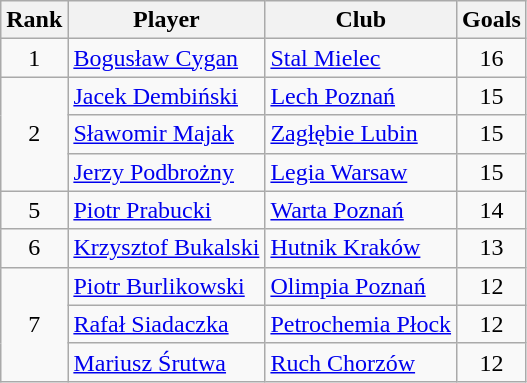<table class="wikitable" style="text-align:center">
<tr>
<th>Rank</th>
<th>Player</th>
<th>Club</th>
<th>Goals</th>
</tr>
<tr>
<td rowspan="1">1</td>
<td align="left"> <a href='#'>Bogusław Cygan</a></td>
<td align="left"><a href='#'>Stal Mielec</a></td>
<td>16</td>
</tr>
<tr>
<td rowspan="3">2</td>
<td align="left"> <a href='#'>Jacek Dembiński</a></td>
<td align="left"><a href='#'>Lech Poznań</a></td>
<td>15</td>
</tr>
<tr>
<td align="left"> <a href='#'>Sławomir Majak</a></td>
<td align="left"><a href='#'>Zagłębie Lubin</a></td>
<td>15</td>
</tr>
<tr>
<td align="left"> <a href='#'>Jerzy Podbrożny</a></td>
<td align="left"><a href='#'>Legia Warsaw</a></td>
<td>15</td>
</tr>
<tr>
<td rowspan="1">5</td>
<td align="left"> <a href='#'>Piotr Prabucki</a></td>
<td align="left"><a href='#'>Warta Poznań</a></td>
<td>14</td>
</tr>
<tr>
<td rowspan="1">6</td>
<td align="left"> <a href='#'>Krzysztof Bukalski</a></td>
<td align="left"><a href='#'>Hutnik Kraków</a></td>
<td>13</td>
</tr>
<tr>
<td rowspan="3">7</td>
<td align="left"> <a href='#'>Piotr Burlikowski</a></td>
<td align="left"><a href='#'>Olimpia Poznań</a></td>
<td>12</td>
</tr>
<tr>
<td align="left"> <a href='#'>Rafał Siadaczka</a></td>
<td align="left"><a href='#'>Petrochemia Płock</a></td>
<td>12</td>
</tr>
<tr>
<td align="left"> <a href='#'>Mariusz Śrutwa</a></td>
<td align="left"><a href='#'>Ruch Chorzów</a></td>
<td>12</td>
</tr>
</table>
